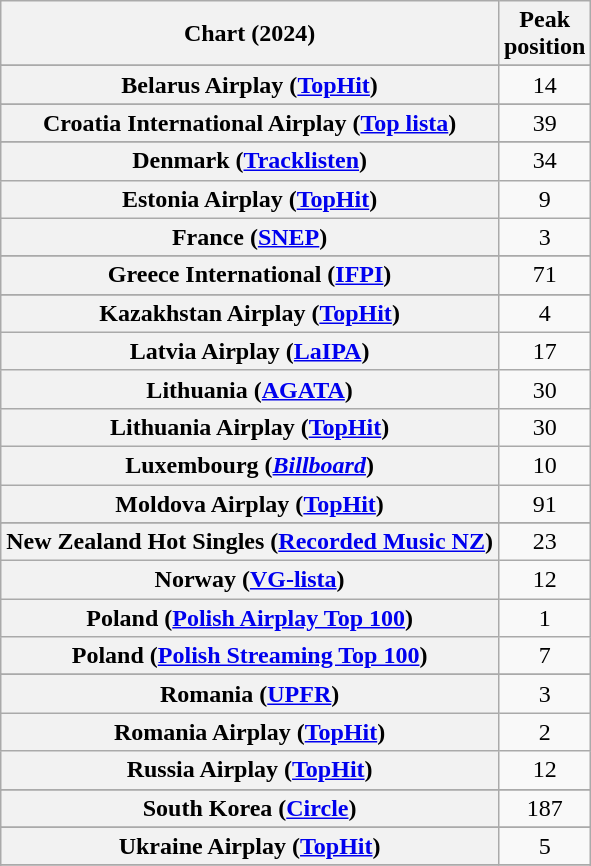<table class="wikitable sortable plainrowheaders" style="text-align:center">
<tr>
<th scope="col">Chart (2024)</th>
<th scope="col">Peak<br>position</th>
</tr>
<tr>
</tr>
<tr>
<th scope="row">Belarus Airplay (<a href='#'>TopHit</a>)</th>
<td>14</td>
</tr>
<tr>
</tr>
<tr>
</tr>
<tr>
<th scope="row">Croatia International Airplay (<a href='#'>Top lista</a>)</th>
<td>39</td>
</tr>
<tr>
</tr>
<tr>
</tr>
<tr>
<th scope="row">Denmark (<a href='#'>Tracklisten</a>)</th>
<td>34</td>
</tr>
<tr>
<th scope="row">Estonia Airplay (<a href='#'>TopHit</a>)</th>
<td>9</td>
</tr>
<tr>
<th scope="row">France (<a href='#'>SNEP</a>)</th>
<td>3</td>
</tr>
<tr>
</tr>
<tr>
<th scope="row">Greece International (<a href='#'>IFPI</a>)</th>
<td>71</td>
</tr>
<tr>
</tr>
<tr>
</tr>
<tr>
</tr>
<tr>
<th scope="row">Kazakhstan Airplay (<a href='#'>TopHit</a>)</th>
<td>4</td>
</tr>
<tr>
<th scope="row">Latvia Airplay (<a href='#'>LaIPA</a>)</th>
<td>17</td>
</tr>
<tr>
<th scope="row">Lithuania (<a href='#'>AGATA</a>)</th>
<td>30</td>
</tr>
<tr>
<th scope="row">Lithuania Airplay (<a href='#'>TopHit</a>)</th>
<td>30</td>
</tr>
<tr>
<th scope="row">Luxembourg (<em><a href='#'>Billboard</a></em>)</th>
<td>10</td>
</tr>
<tr>
<th scope="row">Moldova Airplay (<a href='#'>TopHit</a>)</th>
<td>91</td>
</tr>
<tr>
</tr>
<tr>
</tr>
<tr>
<th scope="row">New Zealand Hot Singles (<a href='#'>Recorded Music NZ</a>)</th>
<td>23</td>
</tr>
<tr>
<th scope="row">Norway (<a href='#'>VG-lista</a>)</th>
<td>12</td>
</tr>
<tr>
<th scope="row">Poland (<a href='#'>Polish Airplay Top 100</a>)</th>
<td>1</td>
</tr>
<tr>
<th scope="row">Poland (<a href='#'>Polish Streaming Top 100</a>)</th>
<td>7</td>
</tr>
<tr>
</tr>
<tr>
<th scope="row">Romania (<a href='#'>UPFR</a>)</th>
<td>3</td>
</tr>
<tr>
<th scope="row">Romania Airplay (<a href='#'>TopHit</a>)</th>
<td>2</td>
</tr>
<tr>
<th scope="row">Russia Airplay (<a href='#'>TopHit</a>)</th>
<td>12</td>
</tr>
<tr>
</tr>
<tr>
</tr>
<tr>
<th scope="row">South Korea  (<a href='#'>Circle</a>)</th>
<td>187</td>
</tr>
<tr>
</tr>
<tr>
<th scope="row">Ukraine Airplay (<a href='#'>TopHit</a>)</th>
<td>5</td>
</tr>
<tr>
</tr>
<tr>
</tr>
</table>
